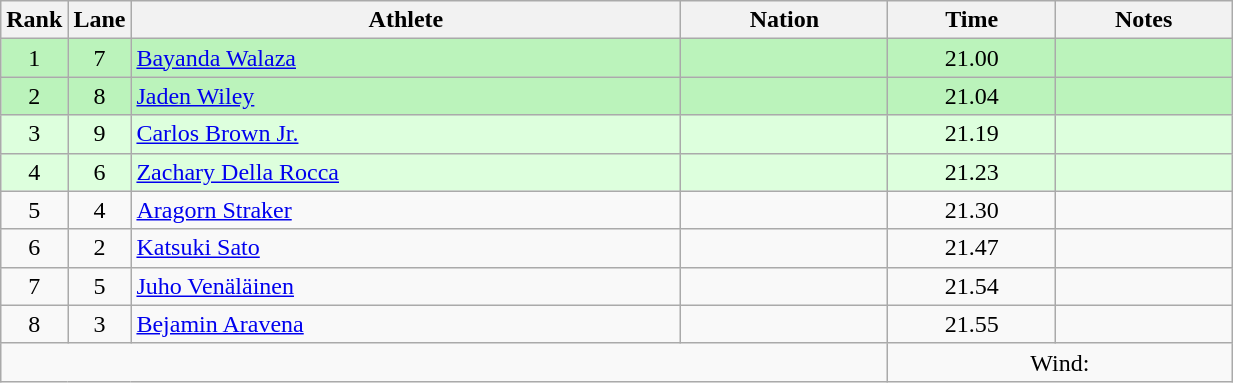<table class="wikitable sortable" style="text-align:center;width: 65%;">
<tr>
<th scope="col" style="width: 10px;">Rank</th>
<th scope="col" style="width: 10px;">Lane</th>
<th scope="col">Athlete</th>
<th scope="col">Nation</th>
<th scope="col">Time</th>
<th scope="col">Notes</th>
</tr>
<tr bgcolor=bbf3bb>
<td>1</td>
<td>7</td>
<td align=left><a href='#'>Bayanda Walaza</a></td>
<td align=left></td>
<td>21.00</td>
<td></td>
</tr>
<tr bgcolor=bbf3bb>
<td>2</td>
<td>8</td>
<td align=left><a href='#'>Jaden Wiley</a></td>
<td align=left></td>
<td>21.04</td>
<td></td>
</tr>
<tr bgcolor=ddffdd>
<td>3</td>
<td>9</td>
<td align=left><a href='#'>Carlos Brown Jr.</a></td>
<td align=left></td>
<td>21.19</td>
<td></td>
</tr>
<tr bgcolor=ddffdd>
<td>4</td>
<td>6</td>
<td align=left><a href='#'>Zachary Della Rocca</a></td>
<td align=left></td>
<td>21.23</td>
<td></td>
</tr>
<tr>
<td>5</td>
<td>4</td>
<td align=left><a href='#'>Aragorn Straker</a></td>
<td align=left></td>
<td>21.30</td>
<td></td>
</tr>
<tr>
<td>6</td>
<td>2</td>
<td align=left><a href='#'>Katsuki Sato</a></td>
<td align=left></td>
<td>21.47</td>
<td></td>
</tr>
<tr>
<td>7</td>
<td>5</td>
<td align=left><a href='#'>Juho Venäläinen</a></td>
<td align=left></td>
<td>21.54</td>
<td></td>
</tr>
<tr>
<td>8</td>
<td>3</td>
<td align=left><a href='#'>Bejamin Aravena</a></td>
<td align=left></td>
<td>21.55</td>
<td></td>
</tr>
<tr class="sortbottom">
<td colspan="4"></td>
<td colspan="2">Wind: </td>
</tr>
</table>
